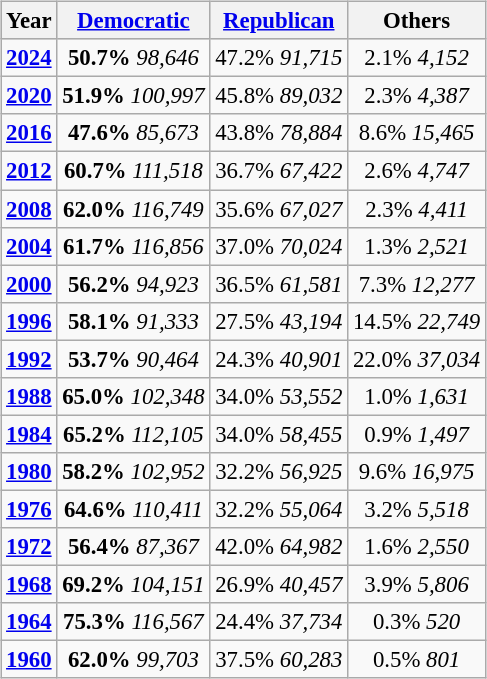<table class="wikitable"  style="float:right; font-size:95%;">
<tr style="background:lightgrey;">
<th>Year</th>
<th><a href='#'>Democratic</a></th>
<th><a href='#'>Republican</a></th>
<th>Others</th>
</tr>
<tr>
<td align="center" ><strong><a href='#'>2024</a></strong></td>
<td align="center" ><strong>50.7%</strong> <em>98,646</em></td>
<td align="center" >47.2% <em>91,715</em></td>
<td align="center" >2.1% <em>4,152</em></td>
</tr>
<tr>
<td align="center" ><strong><a href='#'>2020</a></strong></td>
<td align="center" ><strong>51.9%</strong> <em>100,997</em></td>
<td align="center" >45.8% <em>89,032</em></td>
<td align="center" >2.3% <em>4,387</em></td>
</tr>
<tr>
<td align="center" ><strong><a href='#'>2016</a></strong></td>
<td align="center" ><strong>47.6%</strong> <em>85,673</em></td>
<td align="center" >43.8% <em>78,884</em></td>
<td align="center" >8.6% <em>15,465</em></td>
</tr>
<tr>
<td align="center" ><strong><a href='#'>2012</a></strong></td>
<td align="center" ><strong>60.7%</strong> <em>111,518</em></td>
<td align="center" >36.7% <em>67,422</em></td>
<td align="center" >2.6% <em>4,747</em></td>
</tr>
<tr>
<td align="center" ><strong><a href='#'>2008</a></strong></td>
<td align="center" ><strong>62.0%</strong> <em>116,749</em></td>
<td align="center" >35.6% <em>67,027</em></td>
<td align="center" >2.3% <em>4,411</em></td>
</tr>
<tr>
<td align="center" ><strong><a href='#'>2004</a></strong></td>
<td align="center" ><strong>61.7%</strong> <em>116,856</em></td>
<td align="center" >37.0% <em>70,024</em></td>
<td align="center" >1.3% <em>2,521</em></td>
</tr>
<tr>
<td align="center" ><strong><a href='#'>2000</a></strong></td>
<td align="center" ><strong>56.2%</strong> <em>94,923</em></td>
<td align="center" >36.5% <em>61,581</em></td>
<td align="center" >7.3% <em>12,277</em></td>
</tr>
<tr>
<td align="center" ><strong><a href='#'>1996</a></strong></td>
<td align="center" ><strong>58.1%</strong> <em>91,333</em></td>
<td align="center" >27.5% <em>43,194</em></td>
<td align="center" >14.5% <em>22,749</em></td>
</tr>
<tr>
<td align="center" ><strong><a href='#'>1992</a></strong></td>
<td align="center" ><strong>53.7%</strong> <em>90,464</em></td>
<td align="center" >24.3% <em>40,901</em></td>
<td align="center" >22.0% <em>37,034</em></td>
</tr>
<tr>
<td align="center" ><strong><a href='#'>1988</a></strong></td>
<td align="center" ><strong>65.0%</strong> <em>102,348</em></td>
<td align="center" >34.0% <em>53,552</em></td>
<td align="center" >1.0% <em>1,631</em></td>
</tr>
<tr>
<td align="center" ><strong><a href='#'>1984</a></strong></td>
<td align="center" ><strong>65.2%</strong> <em>112,105</em></td>
<td align="center" >34.0% <em>58,455</em></td>
<td align="center" >0.9% <em>1,497</em></td>
</tr>
<tr>
<td align="center" ><strong><a href='#'>1980</a></strong></td>
<td align="center" ><strong>58.2%</strong> <em>102,952</em></td>
<td align="center" >32.2% <em>56,925</em></td>
<td align="center" >9.6% <em>16,975</em></td>
</tr>
<tr>
<td align="center" ><strong><a href='#'>1976</a></strong></td>
<td align="center" ><strong>64.6%</strong> <em>110,411</em></td>
<td align="center" >32.2% <em>55,064</em></td>
<td align="center" >3.2% <em>5,518</em></td>
</tr>
<tr>
<td align="center" ><strong><a href='#'>1972</a></strong></td>
<td align="center" ><strong>56.4%</strong> <em>87,367</em></td>
<td align="center" >42.0% <em>64,982</em></td>
<td align="center" >1.6% <em>2,550</em></td>
</tr>
<tr>
<td align="center" ><strong><a href='#'>1968</a></strong></td>
<td align="center" ><strong>69.2%</strong> <em>104,151</em></td>
<td align="center" >26.9% <em>40,457</em></td>
<td align="center" >3.9% <em>5,806</em></td>
</tr>
<tr>
<td align="center" ><strong><a href='#'>1964</a></strong></td>
<td align="center" ><strong>75.3%</strong> <em>116,567</em></td>
<td align="center" >24.4% <em>37,734</em></td>
<td align="center" >0.3% <em>520</em></td>
</tr>
<tr>
<td align="center" ><strong><a href='#'>1960</a></strong></td>
<td align="center" ><strong>62.0%</strong> <em>99,703</em></td>
<td align="center" >37.5% <em>60,283</em></td>
<td align="center" >0.5% <em>801</em></td>
</tr>
</table>
